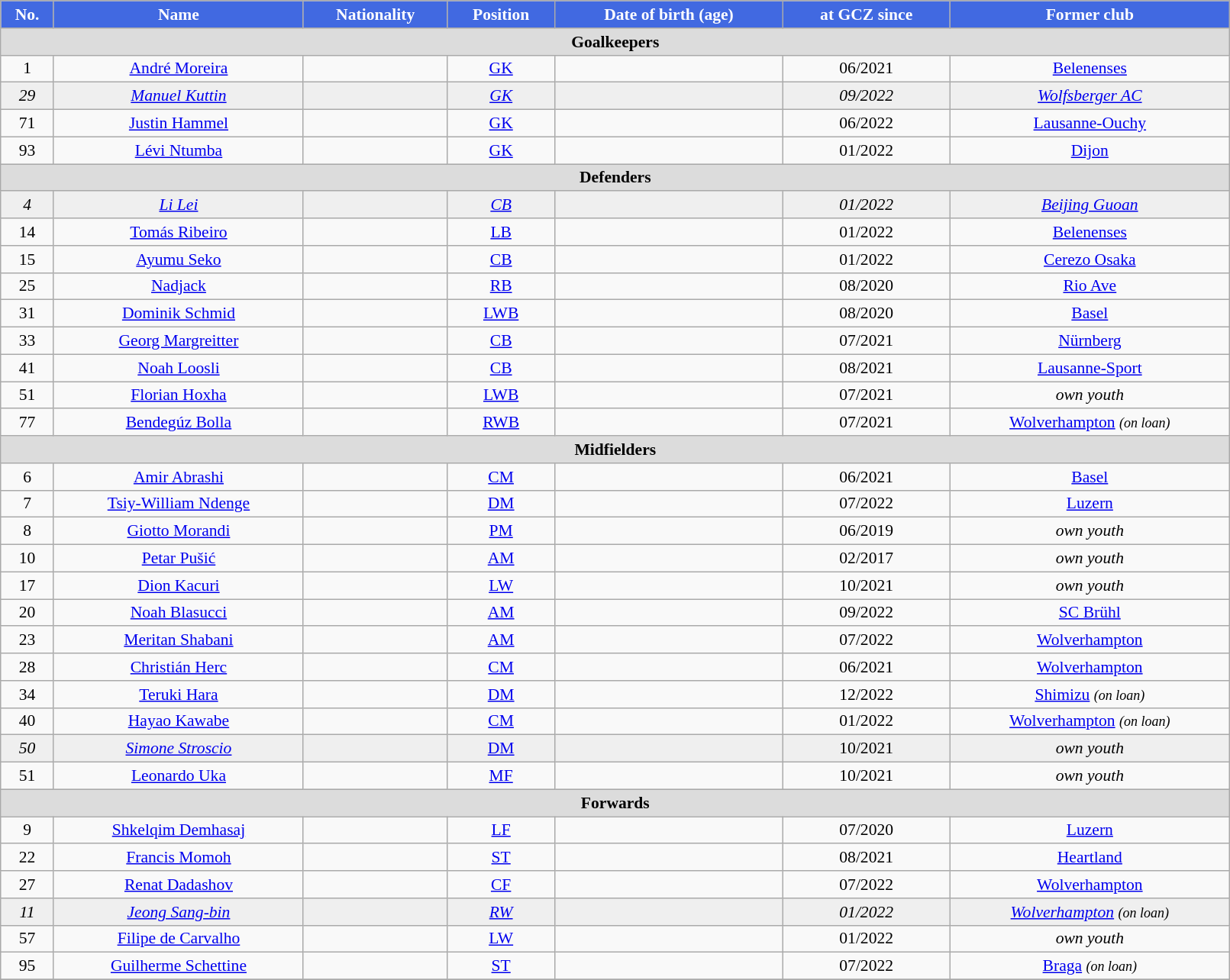<table class="wikitable"  style="text-align:center; font-size:90%; width:85%;">
<tr>
<th style="background:#4169E1; color:white; text-align:center;">No.</th>
<th style="background:#4169E1; color:white; text-align:center;">Name</th>
<th style="background:#4169E1; color:white; text-align:center;">Nationality</th>
<th style="background:#4169E1; color:white; text-align:center;">Position</th>
<th style="background:#4169E1; color:white; text-align:center;">Date of birth (age)</th>
<th style="background:#4169E1; color:white; text-align:center;">at GCZ since</th>
<th style="background:#4169E1; color:white; text-align:center;">Former club</th>
</tr>
<tr>
<th colspan="7"  style="background:#dcdcdc; text-align:center;">Goalkeepers</th>
</tr>
<tr>
<td>1</td>
<td><a href='#'>André Moreira</a></td>
<td></td>
<td><a href='#'>GK</a></td>
<td></td>
<td>06/2021</td>
<td><a href='#'>Belenenses</a></td>
</tr>
<tr style="background:#EFEFEF">
<td><em>29</em></td>
<td><em><a href='#'>Manuel Kuttin</a></em></td>
<td></td>
<td><em><a href='#'>GK</a></em></td>
<td><em></em></td>
<td><em>09/2022</em></td>
<td><em><a href='#'>Wolfsberger AC</a></em></td>
</tr>
<tr>
<td>71</td>
<td><a href='#'>Justin Hammel</a></td>
<td></td>
<td><a href='#'>GK</a></td>
<td></td>
<td>06/2022</td>
<td><a href='#'>Lausanne-Ouchy</a></td>
</tr>
<tr>
<td>93</td>
<td><a href='#'>Lévi Ntumba</a></td>
<td> </td>
<td><a href='#'>GK</a></td>
<td></td>
<td>01/2022</td>
<td><a href='#'>Dijon</a></td>
</tr>
<tr>
<th colspan="7"  style="background:#dcdcdc; text-align:center;">Defenders</th>
</tr>
<tr style="background:#EFEFEF">
<td><em>4</em></td>
<td><em><a href='#'>Li Lei</a></em></td>
<td></td>
<td><em><a href='#'>CB</a></em></td>
<td><em></em></td>
<td><em>01/2022</em></td>
<td><em><a href='#'>Beijing Guoan</a></em></td>
</tr>
<tr>
<td>14</td>
<td><a href='#'>Tomás Ribeiro</a></td>
<td></td>
<td><a href='#'>LB</a></td>
<td></td>
<td>01/2022</td>
<td><a href='#'>Belenenses</a></td>
</tr>
<tr>
<td>15</td>
<td><a href='#'>Ayumu Seko</a></td>
<td></td>
<td><a href='#'>CB</a></td>
<td></td>
<td>01/2022</td>
<td><a href='#'>Cerezo Osaka</a></td>
</tr>
<tr>
<td>25</td>
<td><a href='#'>Nadjack</a></td>
<td> </td>
<td><a href='#'>RB</a></td>
<td></td>
<td>08/2020</td>
<td><a href='#'>Rio Ave</a></td>
</tr>
<tr>
<td>31</td>
<td><a href='#'>Dominik Schmid</a></td>
<td></td>
<td><a href='#'>LWB</a></td>
<td></td>
<td>08/2020</td>
<td><a href='#'>Basel</a></td>
</tr>
<tr>
<td>33</td>
<td><a href='#'>Georg Margreitter</a></td>
<td></td>
<td><a href='#'>CB</a></td>
<td></td>
<td>07/2021</td>
<td><a href='#'>Nürnberg</a></td>
</tr>
<tr>
<td>41</td>
<td><a href='#'>Noah Loosli</a></td>
<td></td>
<td><a href='#'>CB</a></td>
<td></td>
<td>08/2021</td>
<td><a href='#'>Lausanne-Sport</a></td>
</tr>
<tr>
<td>51</td>
<td><a href='#'>Florian Hoxha</a></td>
<td> </td>
<td><a href='#'>LWB</a></td>
<td></td>
<td>07/2021</td>
<td><em>own youth</em></td>
</tr>
<tr>
<td>77</td>
<td><a href='#'>Bendegúz Bolla</a></td>
<td></td>
<td><a href='#'>RWB</a></td>
<td></td>
<td>07/2021</td>
<td><a href='#'>Wolverhampton</a> <small><em>(on loan)</em></small></td>
</tr>
<tr>
<th colspan="7"  style="background:#dcdcdc; text-align:center;">Midfielders</th>
</tr>
<tr>
<td>6</td>
<td><a href='#'>Amir Abrashi</a></td>
<td> </td>
<td><a href='#'>CM</a></td>
<td></td>
<td>06/2021</td>
<td><a href='#'>Basel</a></td>
</tr>
<tr>
<td>7</td>
<td><a href='#'>Tsiy-William Ndenge</a></td>
<td> </td>
<td><a href='#'>DM</a></td>
<td></td>
<td>07/2022</td>
<td><a href='#'>Luzern</a></td>
</tr>
<tr>
<td>8</td>
<td><a href='#'>Giotto Morandi</a></td>
<td></td>
<td><a href='#'>PM</a></td>
<td></td>
<td>06/2019</td>
<td><em>own youth</em></td>
</tr>
<tr>
<td>10</td>
<td><a href='#'>Petar Pušić</a></td>
<td> </td>
<td><a href='#'>AM</a></td>
<td></td>
<td>02/2017</td>
<td><em>own youth</em></td>
</tr>
<tr>
<td>17</td>
<td><a href='#'>Dion Kacuri</a></td>
<td> </td>
<td><a href='#'>LW</a></td>
<td></td>
<td>10/2021</td>
<td><em>own youth</em></td>
</tr>
<tr>
<td>20</td>
<td><a href='#'>Noah Blasucci</a></td>
<td> </td>
<td><a href='#'>AM</a></td>
<td></td>
<td>09/2022</td>
<td><a href='#'>SC Brühl</a></td>
</tr>
<tr>
<td>23</td>
<td><a href='#'>Meritan Shabani</a></td>
<td> </td>
<td><a href='#'>AM</a></td>
<td></td>
<td>07/2022</td>
<td><a href='#'>Wolverhampton</a></td>
</tr>
<tr>
<td>28</td>
<td><a href='#'>Christián Herc</a></td>
<td></td>
<td><a href='#'>CM</a></td>
<td></td>
<td>06/2021</td>
<td><a href='#'>Wolverhampton</a></td>
</tr>
<tr>
<td>34</td>
<td><a href='#'>Teruki Hara</a></td>
<td></td>
<td><a href='#'>DM</a></td>
<td></td>
<td>12/2022</td>
<td><a href='#'>Shimizu</a> <small><em>(on loan)</em></small></td>
</tr>
<tr>
<td>40</td>
<td><a href='#'>Hayao Kawabe</a></td>
<td></td>
<td><a href='#'>CM</a></td>
<td></td>
<td>01/2022</td>
<td><a href='#'>Wolverhampton</a> <small><em>(on loan)</em></small></td>
</tr>
<tr style="background:#EFEFEF">
<td><em>50</em></td>
<td><em><a href='#'>Simone Stroscio</a></em></td>
<td></td>
<td><a href='#'>DM</a></td>
<td></td>
<td>10/2021</td>
<td><em>own youth</em></td>
</tr>
<tr>
<td>51</td>
<td><a href='#'>Leonardo Uka</a></td>
<td></td>
<td><a href='#'>MF</a></td>
<td></td>
<td>10/2021</td>
<td><em>own youth</em></td>
</tr>
<tr>
<th colspan="7"  style="background:#dcdcdc; text-align:center;">Forwards</th>
</tr>
<tr>
<td>9</td>
<td><a href='#'>Shkelqim Demhasaj</a></td>
<td> </td>
<td><a href='#'>LF</a></td>
<td></td>
<td>07/2020</td>
<td><a href='#'>Luzern</a></td>
</tr>
<tr>
<td>22</td>
<td><a href='#'>Francis Momoh</a></td>
<td></td>
<td><a href='#'>ST</a></td>
<td></td>
<td>08/2021</td>
<td><a href='#'>Heartland</a></td>
</tr>
<tr>
<td>27</td>
<td><a href='#'>Renat Dadashov</a></td>
<td> </td>
<td><a href='#'>CF</a></td>
<td></td>
<td>07/2022</td>
<td><a href='#'>Wolverhampton</a></td>
</tr>
<tr style="background:#EFEFEF">
<td><em>11</em></td>
<td><em><a href='#'>Jeong Sang-bin</a></em></td>
<td></td>
<td><em><a href='#'>RW</a></em></td>
<td><em></em></td>
<td><em>01/2022</em></td>
<td><em><a href='#'>Wolverhampton</a> <small>(on loan)</small></em></td>
</tr>
<tr>
<td>57</td>
<td><a href='#'>Filipe de Carvalho</a></td>
<td></td>
<td><a href='#'>LW</a></td>
<td></td>
<td>01/2022</td>
<td><em>own youth</em></td>
</tr>
<tr>
<td>95</td>
<td><a href='#'>Guilherme Schettine</a></td>
<td></td>
<td><a href='#'>ST</a></td>
<td></td>
<td>07/2022</td>
<td><a href='#'>Braga</a> <small><em>(on loan)</em></small></td>
</tr>
<tr>
</tr>
</table>
